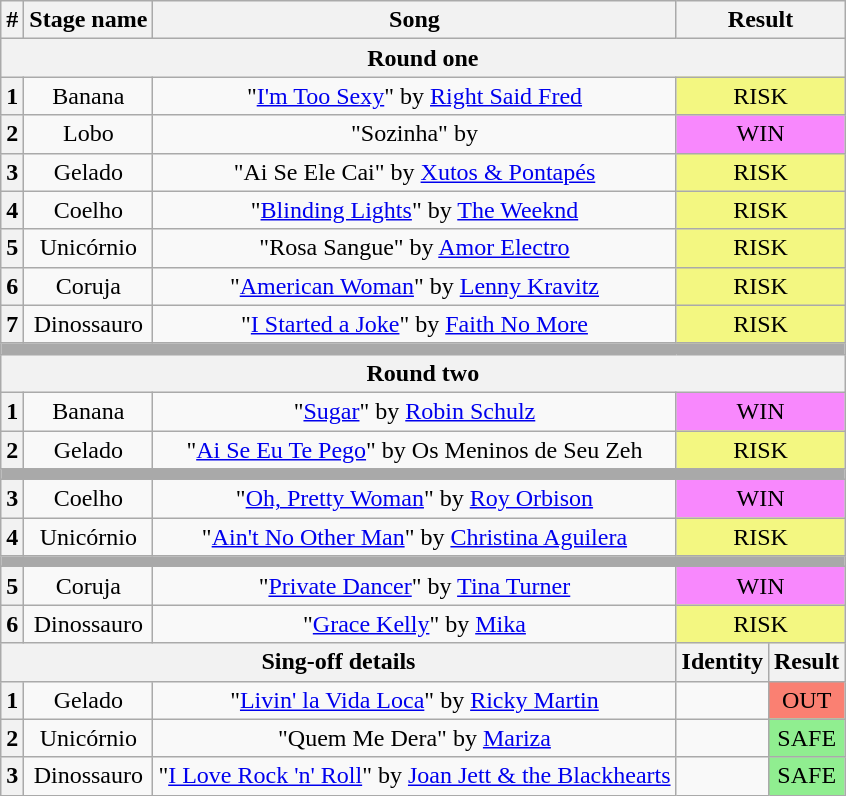<table class="wikitable plainrowheaders" style="text-align: center;">
<tr>
<th>#</th>
<th>Stage name</th>
<th>Song</th>
<th colspan=2>Result</th>
</tr>
<tr>
<th colspan="5">Round one</th>
</tr>
<tr>
<th>1</th>
<td>Banana</td>
<td>"<a href='#'>I'm Too Sexy</a>" by <a href='#'>Right Said Fred</a></td>
<td colspan=2 bgcolor="#F3F781">RISK</td>
</tr>
<tr>
<th>2</th>
<td>Lobo</td>
<td>"Sozinha" by </td>
<td colspan=2 bgcolor="#F888FD">WIN</td>
</tr>
<tr>
<th>3</th>
<td>Gelado</td>
<td>"Ai Se Ele Cai" by <a href='#'>Xutos & Pontapés</a></td>
<td colspan=2 bgcolor="#F3F781">RISK</td>
</tr>
<tr>
<th>4</th>
<td>Coelho</td>
<td>"<a href='#'>Blinding Lights</a>" by <a href='#'>The Weeknd</a></td>
<td colspan=2 bgcolor="#F3F781">RISK</td>
</tr>
<tr>
<th>5</th>
<td>Unicórnio</td>
<td>"Rosa Sangue" by <a href='#'>Amor Electro</a></td>
<td colspan=2 bgcolor="#F3F781">RISK</td>
</tr>
<tr>
<th>6</th>
<td>Coruja</td>
<td>"<a href='#'>American Woman</a>" by <a href='#'>Lenny Kravitz</a></td>
<td colspan=2 bgcolor="#F3F781">RISK</td>
</tr>
<tr>
<th>7</th>
<td>Dinossauro</td>
<td>"<a href='#'>I Started a Joke</a>" by <a href='#'>Faith No More</a></td>
<td colspan=2 bgcolor="#F3F781">RISK</td>
</tr>
<tr>
<th colspan="5" style="background: darkgrey"></th>
</tr>
<tr>
<th colspan="5">Round two</th>
</tr>
<tr>
<th>1</th>
<td>Banana</td>
<td>"<a href='#'>Sugar</a>" by <a href='#'>Robin Schulz</a></td>
<td colspan=2 bgcolor="#F888FD">WIN</td>
</tr>
<tr>
<th>2</th>
<td>Gelado</td>
<td>"<a href='#'>Ai Se Eu Te Pego</a>" by Os Meninos de Seu Zeh</td>
<td colspan=2 bgcolor="#F3F781">RISK</td>
</tr>
<tr>
<td colspan="5" style="background:darkgray"></td>
</tr>
<tr>
<th>3</th>
<td>Coelho</td>
<td>"<a href='#'>Oh, Pretty Woman</a>" by <a href='#'>Roy Orbison</a></td>
<td colspan=2 bgcolor="#F888FD">WIN</td>
</tr>
<tr>
<th>4</th>
<td>Unicórnio</td>
<td>"<a href='#'>Ain't No Other Man</a>" by <a href='#'>Christina Aguilera</a></td>
<td colspan=2 bgcolor="#F3F781">RISK</td>
</tr>
<tr>
<td colspan="5" style="background:darkgray"></td>
</tr>
<tr>
<th>5</th>
<td>Coruja</td>
<td>"<a href='#'>Private Dancer</a>" by <a href='#'>Tina Turner</a></td>
<td colspan=2 bgcolor="#F888FD">WIN</td>
</tr>
<tr>
<th>6</th>
<td>Dinossauro</td>
<td>"<a href='#'>Grace Kelly</a>" by <a href='#'>Mika</a></td>
<td colspan=2 bgcolor="#F3F781">RISK</td>
</tr>
<tr>
<th colspan="3">Sing-off details</th>
<th>Identity</th>
<th>Result</th>
</tr>
<tr>
<th>1</th>
<td>Gelado</td>
<td>"<a href='#'>Livin' la Vida Loca</a>" by <a href='#'>Ricky Martin</a></td>
<td></td>
<td bgcolor=salmon>OUT</td>
</tr>
<tr>
<th>2</th>
<td>Unicórnio</td>
<td>"Quem Me Dera" by <a href='#'>Mariza</a></td>
<td></td>
<td bgcolor=lightgreen>SAFE</td>
</tr>
<tr>
<th>3</th>
<td>Dinossauro</td>
<td>"<a href='#'>I Love Rock 'n' Roll</a>" by <a href='#'>Joan Jett & the Blackhearts</a></td>
<td></td>
<td bgcolor=lightgreen>SAFE</td>
</tr>
</table>
